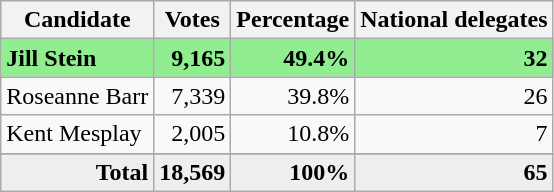<table class="wikitable" style="text-align:right;">
<tr>
<th>Candidate</th>
<th>Votes</th>
<th>Percentage</th>
<th>National delegates</th>
</tr>
<tr style="background:lightgreen;">
<td style="text-align:left;"><strong>Jill Stein</strong></td>
<td><strong>9,165</strong></td>
<td><strong>49.4%</strong></td>
<td><strong>32</strong></td>
</tr>
<tr>
<td style="text-align:left;">Roseanne Barr</td>
<td>7,339</td>
<td>39.8%</td>
<td>26</td>
</tr>
<tr>
<td style="text-align:left;">Kent Mesplay</td>
<td>2,005</td>
<td>10.8%</td>
<td>7</td>
</tr>
<tr>
</tr>
<tr style="background:#eee;">
<td style="margin-right:0.50px"><strong>Total</strong></td>
<td style="margin-right:0.50px"><strong>18,569</strong></td>
<td style="margin-right:0.50px"><strong>100%</strong></td>
<td style="margin-right:0.50px"><strong>65</strong></td>
</tr>
</table>
